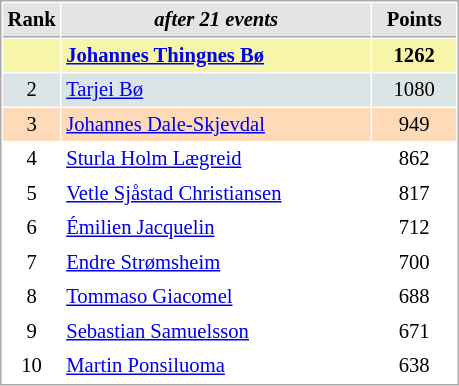<table cellspacing="1" cellpadding="3" style="border:1px solid #AAAAAA;font-size:86%">
<tr style="background-color: #E4E4E4;">
<th style="border-bottom:1px solid #AAAAAA; width: 10px;">Rank</th>
<th style="border-bottom:1px solid #AAAAAA; width: 200px;"><em>after 21 events</em></th>
<th style="border-bottom:1px solid #AAAAAA; width: 50px;">Points</th>
</tr>
<tr style="background:#f7f6a8;">
<td align=center></td>
<td> <strong><a href='#'>Johannes Thingnes Bø</a></strong></td>
<td align=center><strong>1262</strong></td>
</tr>
<tr style="background:#dce5e5;">
<td align=center>2</td>
<td> <a href='#'>Tarjei Bø</a></td>
<td align=center>1080</td>
</tr>
<tr style="background:#ffdab9;">
<td align=center>3</td>
<td> <a href='#'>Johannes Dale-Skjevdal</a></td>
<td align=center>949</td>
</tr>
<tr>
<td align=center>4</td>
<td> <a href='#'>Sturla Holm Lægreid</a></td>
<td align=center>862</td>
</tr>
<tr>
<td align=center>5</td>
<td> <a href='#'>Vetle Sjåstad Christiansen</a></td>
<td align=center>817</td>
</tr>
<tr>
<td align=center>6</td>
<td> <a href='#'>Émilien Jacquelin</a></td>
<td align=center>712</td>
</tr>
<tr>
<td align=center>7</td>
<td> <a href='#'>Endre Strømsheim</a></td>
<td align=center>700</td>
</tr>
<tr>
<td align=center>8</td>
<td> <a href='#'>Tommaso Giacomel</a></td>
<td align=center>688</td>
</tr>
<tr>
<td align=center>9</td>
<td> <a href='#'>Sebastian Samuelsson</a></td>
<td align=center>671</td>
</tr>
<tr>
<td align=center>10</td>
<td> <a href='#'>Martin Ponsiluoma</a></td>
<td align=center>638</td>
</tr>
</table>
